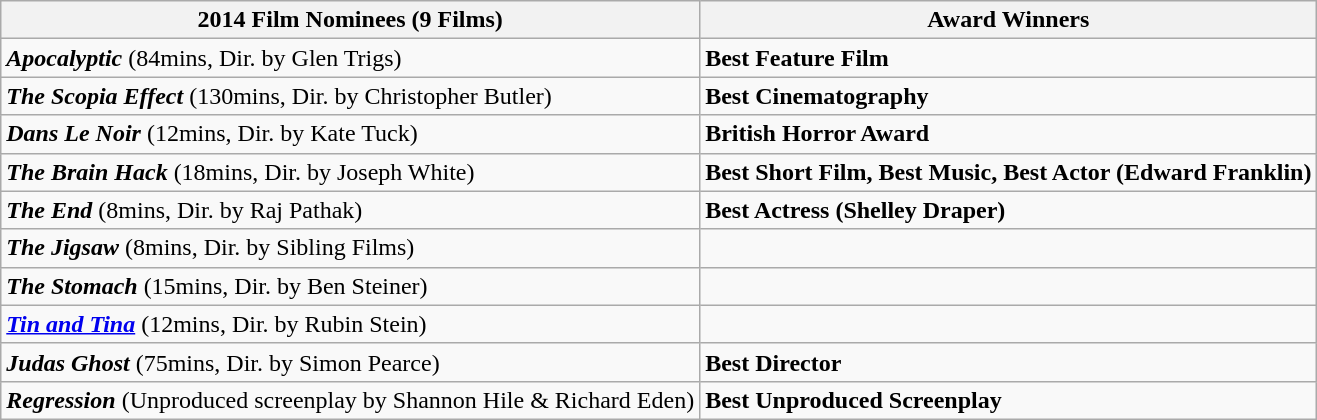<table class="wikitable mw-collapsible mw-collapsed">
<tr>
<th>2014 Film Nominees (9 Films)</th>
<th>Award Winners</th>
</tr>
<tr>
<td><strong><em>Apocalyptic</em></strong> (84mins, Dir. by Glen Trigs)</td>
<td><strong>Best Feature Film</strong></td>
</tr>
<tr>
<td><strong><em>The Scopia Effect</em></strong> (130mins, Dir. by Christopher Butler)</td>
<td><strong>Best Cinematography</strong></td>
</tr>
<tr>
<td><strong><em>Dans Le Noir</em></strong> (12mins, Dir. by Kate Tuck)</td>
<td><strong>British Horror Award</strong></td>
</tr>
<tr>
<td><strong><em>The  Brain Hack</em></strong> (18mins, Dir. by Joseph White)</td>
<td><strong>Best Short Film, Best Music, Best Actor (Edward Franklin)</strong></td>
</tr>
<tr>
<td><strong><em>The End</em></strong> (8mins, Dir. by Raj Pathak)</td>
<td><strong>Best Actress (Shelley Draper)</strong></td>
</tr>
<tr>
<td><strong><em>The Jigsaw</em></strong> (8mins, Dir. by Sibling Films)</td>
<td></td>
</tr>
<tr>
<td><strong><em>The Stomach</em></strong> (15mins, Dir. by Ben Steiner)</td>
<td></td>
</tr>
<tr>
<td><strong><em><a href='#'>Tin and Tina</a></em></strong> (12mins, Dir. by Rubin Stein)</td>
<td></td>
</tr>
<tr>
<td><strong><em>Judas Ghost</em></strong> (75mins, Dir. by Simon Pearce)</td>
<td><strong>Best Director</strong></td>
</tr>
<tr>
<td><strong><em>Regression</em></strong> (Unproduced screenplay by Shannon Hile & Richard Eden)</td>
<td><strong>Best Unproduced Screenplay</strong></td>
</tr>
</table>
